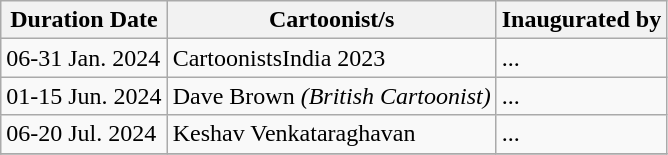<table class="wikitable sortable">
<tr>
<th>Duration Date</th>
<th>Cartoonist/s</th>
<th>Inaugurated by</th>
</tr>
<tr>
<td>06-31 Jan. 2024</td>
<td>CartoonistsIndia 2023</td>
<td>...</td>
</tr>
<tr>
<td>01-15 Jun. 2024</td>
<td>Dave Brown <em>(British Cartoonist)</em> </td>
<td>...</td>
</tr>
<tr>
<td>06-20 Jul. 2024</td>
<td>Keshav Venkataraghavan</td>
<td>...</td>
</tr>
<tr>
</tr>
</table>
